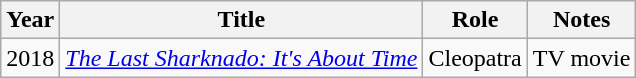<table class="wikitable sortable">
<tr>
<th>Year</th>
<th>Title</th>
<th>Role</th>
<th>Notes</th>
</tr>
<tr>
<td>2018</td>
<td><em><a href='#'>The Last Sharknado: It's About Time</a></em></td>
<td>Cleopatra</td>
<td>TV movie</td>
</tr>
</table>
